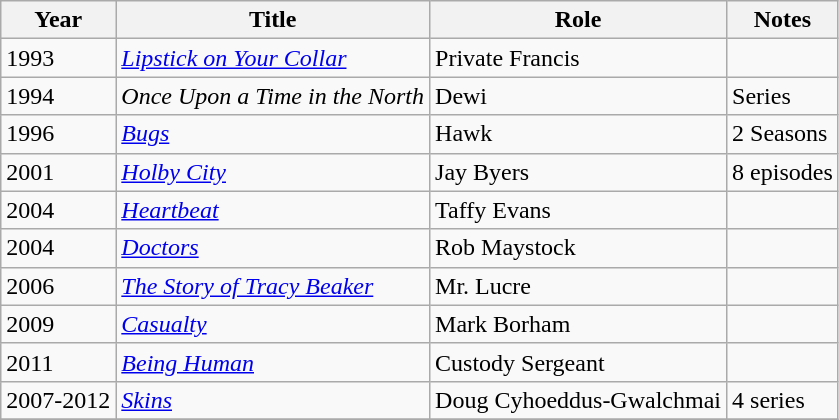<table class="wikitable sortable">
<tr>
<th>Year</th>
<th>Title</th>
<th>Role</th>
<th class="unsortable">Notes</th>
</tr>
<tr>
<td>1993</td>
<td><em><a href='#'>Lipstick on Your Collar</a></em></td>
<td>Private Francis</td>
<td></td>
</tr>
<tr>
<td>1994</td>
<td><em>Once Upon a Time in the North</em></td>
<td>Dewi</td>
<td>Series</td>
</tr>
<tr>
<td>1996</td>
<td><em><a href='#'>Bugs</a></em></td>
<td>Hawk</td>
<td>2 Seasons</td>
</tr>
<tr>
<td>2001</td>
<td><em><a href='#'>Holby City</a></em></td>
<td>Jay Byers</td>
<td>8 episodes</td>
</tr>
<tr>
<td>2004</td>
<td><em><a href='#'>Heartbeat</a></em></td>
<td>Taffy Evans</td>
<td></td>
</tr>
<tr>
<td>2004</td>
<td><em><a href='#'>Doctors</a></em></td>
<td>Rob Maystock</td>
<td></td>
</tr>
<tr>
<td>2006</td>
<td><em><a href='#'>The Story of Tracy Beaker</a></em></td>
<td>Mr. Lucre</td>
<td></td>
</tr>
<tr>
<td>2009</td>
<td><em><a href='#'>Casualty</a></em></td>
<td>Mark Borham</td>
<td></td>
</tr>
<tr>
<td>2011</td>
<td><em><a href='#'>Being Human</a></em></td>
<td>Custody Sergeant</td>
<td></td>
</tr>
<tr>
<td>2007-2012</td>
<td><em><a href='#'>Skins</a></em></td>
<td>Doug Cyhoeddus-Gwalchmai</td>
<td>4 series</td>
</tr>
<tr>
</tr>
</table>
